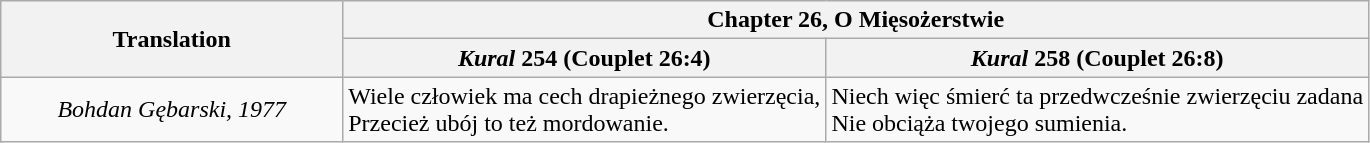<table class="wikitable">
<tr>
<th style="text-align:center; width:25%;" rowspan="2">Translation</th>
<th colspan="2">Chapter 26, O Mięsożerstwie</th>
</tr>
<tr>
<th><em>Kural</em> 254 (Couplet 26:4)</th>
<th><em>Kural</em> 258 (Couplet 26:8)</th>
</tr>
<tr>
<td style="text-align:center;"><em>Bohdan Gębarski, 1977</em></td>
<td>Wiele człowiek ma cech drapieżnego zwierzęcia,<br>Przecież ubój to też mordowanie.</td>
<td>Niech więc śmierć ta przedwcześnie zwierzęciu zadana<br>Nie obciąża twojego sumienia.</td>
</tr>
</table>
